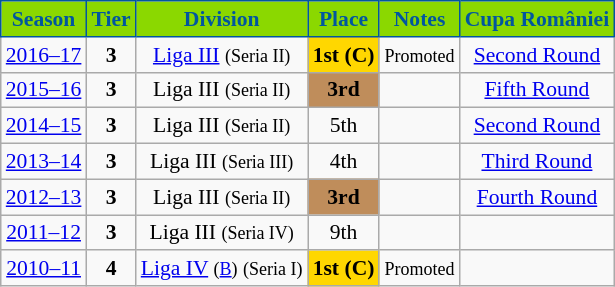<table class="wikitable" style="text-align:center; font-size:90%">
<tr>
<th style="background:#8bd800;color:#01569f;border:1px solid #01569f;">Season</th>
<th style="background:#8bd800;color:#01569f;border:1px solid #01569f;">Tier</th>
<th style="background:#8bd800;color:#01569f;border:1px solid #01569f;">Division</th>
<th style="background:#8bd800;color:#01569f;border:1px solid #01569f;">Place</th>
<th style="background:#8bd800;color:#01569f;border:1px solid #01569f;">Notes</th>
<th style="background:#8bd800;color:#01569f;border:1px solid #01569f;">Cupa României</th>
</tr>
<tr>
<td><a href='#'>2016–17</a></td>
<td><strong>3</strong></td>
<td><a href='#'>Liga III</a> <small>(Seria II)</small></td>
<td align=center bgcolor=gold><strong>1st</strong> <strong>(C)</strong></td>
<td><small>Promoted</small></td>
<td><a href='#'>Second Round</a></td>
</tr>
<tr>
<td><a href='#'>2015–16</a></td>
<td><strong>3</strong></td>
<td>Liga III <small>(Seria II)</small></td>
<td align=center bgcolor=#BF8D5B><strong>3rd</strong></td>
<td></td>
<td><a href='#'>Fifth Round</a></td>
</tr>
<tr>
<td><a href='#'>2014–15</a></td>
<td><strong>3</strong></td>
<td>Liga III <small>(Seria II)</small></td>
<td>5th</td>
<td></td>
<td><a href='#'>Second Round</a></td>
</tr>
<tr>
<td><a href='#'>2013–14</a></td>
<td><strong>3</strong></td>
<td>Liga III <small>(Seria III)</small></td>
<td>4th</td>
<td></td>
<td><a href='#'>Third Round</a></td>
</tr>
<tr>
<td><a href='#'>2012–13</a></td>
<td><strong>3</strong></td>
<td>Liga III <small>(Seria II)</small></td>
<td align=center bgcolor=#BF8D5B><strong>3rd</strong></td>
<td></td>
<td><a href='#'>Fourth Round</a></td>
</tr>
<tr>
<td><a href='#'>2011–12</a></td>
<td><strong>3</strong></td>
<td>Liga III <small>(Seria IV)</small></td>
<td>9th</td>
<td></td>
<td></td>
</tr>
<tr>
<td><a href='#'>2010–11</a></td>
<td><strong>4</strong></td>
<td><a href='#'>Liga IV</a> <small>(<a href='#'>B</a>)</small> <small>(Seria I)</small></td>
<td align=center bgcolor=gold><strong>1st</strong> <strong>(C)</strong></td>
<td><small>Promoted</small></td>
<td></td>
</tr>
</table>
